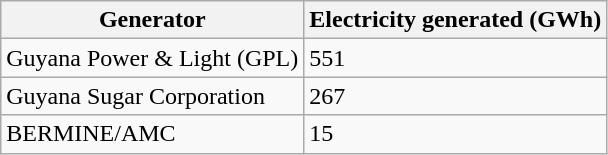<table class="wikitable">
<tr>
<th>Generator</th>
<th>Electricity generated (GWh)</th>
</tr>
<tr>
<td>Guyana Power & Light (GPL)</td>
<td>551</td>
</tr>
<tr>
<td>Guyana Sugar Corporation</td>
<td>267</td>
</tr>
<tr>
<td>BERMINE/AMC</td>
<td>15</td>
</tr>
</table>
